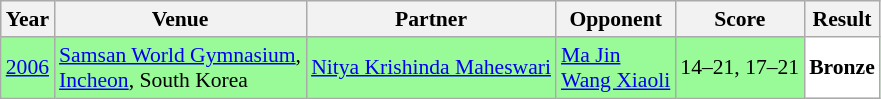<table class="sortable wikitable" style="font-size: 90%">
<tr>
<th>Year</th>
<th>Venue</th>
<th>Partner</th>
<th>Opponent</th>
<th>Score</th>
<th>Result</th>
</tr>
<tr style="background:#98FB98">
<td align="center"><a href='#'>2006</a></td>
<td align="left"><a href='#'>Samsan World Gymnasium</a>,<br><a href='#'>Incheon</a>, South Korea</td>
<td align="left"> <a href='#'>Nitya Krishinda Maheswari</a></td>
<td align="left"> <a href='#'>Ma Jin</a> <br>  <a href='#'>Wang Xiaoli</a></td>
<td align="left">14–21, 17–21</td>
<td style="text-align:left; background:white"> <strong>Bronze</strong></td>
</tr>
</table>
